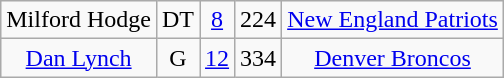<table class=wikitable style="text-align:center">
<tr>
<td>Milford Hodge</td>
<td>DT</td>
<td><a href='#'>8</a></td>
<td>224</td>
<td><a href='#'>New England Patriots</a></td>
</tr>
<tr>
<td><a href='#'>Dan Lynch</a></td>
<td>G</td>
<td><a href='#'>12</a></td>
<td>334</td>
<td><a href='#'>Denver Broncos</a></td>
</tr>
</table>
